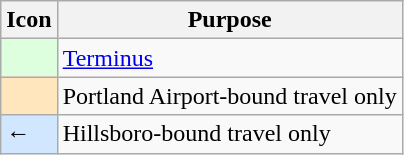<table class="wikitable">
<tr>
<th scope="col">Icon</th>
<th scope="col">Purpose</th>
</tr>
<tr>
<td scope="row" style="background-color:#ddffdd"></td>
<td><a href='#'>Terminus</a></td>
</tr>
<tr>
<td scope="row" style="background-color:#FFE6BD"></td>
<td>Portland Airport-bound travel only</td>
</tr>
<tr>
<td scope="row" style="background-color:#D0E7FF">←</td>
<td>Hillsboro-bound travel only</td>
</tr>
</table>
